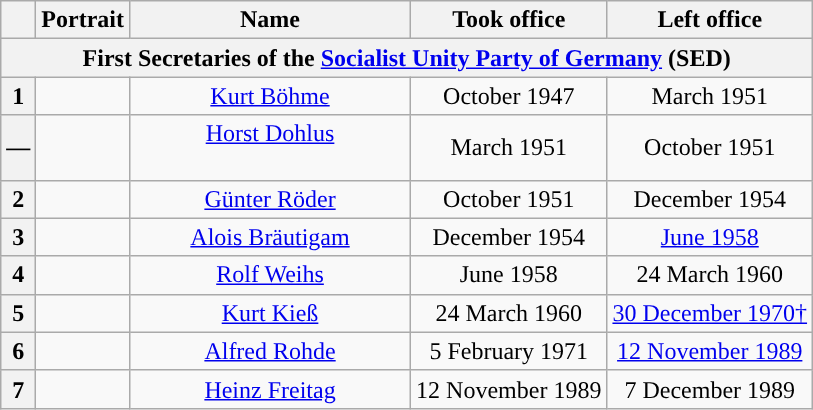<table class="wikitable" style="text-align:center">
<tr>
<th></th>
<th>Portrait</th>
<th width=180>Name<br></th>
<th>Took office</th>
<th>Left office</th>
</tr>
<tr>
<th colspan=5>First Secretaries of the <a href='#'>Socialist Unity Party of Germany</a> (SED)</th>
</tr>
<tr>
<th style="background:">1</th>
<td></td>
<td><a href='#'>Kurt Böhme</a><br></td>
<td>October 1947</td>
<td>March 1951<br></td>
</tr>
<tr>
<th style="background:">—</th>
<td></td>
<td><a href='#'>Horst Dohlus</a><br><br></td>
<td>March 1951</td>
<td>October 1951</td>
</tr>
<tr>
<th style="background:">2</th>
<td></td>
<td><a href='#'>Günter Röder</a></td>
<td>October 1951</td>
<td>December 1954</td>
</tr>
<tr>
<th style="background:">3</th>
<td></td>
<td><a href='#'>Alois Bräutigam</a><br></td>
<td>December 1954</td>
<td><a href='#'>June 1958<br></a></td>
</tr>
<tr>
<th style="background:">4</th>
<td></td>
<td><a href='#'>Rolf Weihs</a><br></td>
<td>June 1958</td>
<td>24 March 1960<br></td>
</tr>
<tr>
<th style="background:">5</th>
<td></td>
<td><a href='#'>Kurt Kieß</a><br></td>
<td>24 March 1960</td>
<td><a href='#'>30 December 1970†</a></td>
</tr>
<tr>
<th style="background:">6</th>
<td></td>
<td><a href='#'>Alfred Rohde</a><br></td>
<td>5 February 1971</td>
<td><a href='#'>12 November 1989<br></a></td>
</tr>
<tr>
<th style="background:">7</th>
<td></td>
<td><a href='#'>Heinz Freitag</a><br></td>
<td>12 November 1989</td>
<td>7 December 1989<br></td>
</tr>
</table>
